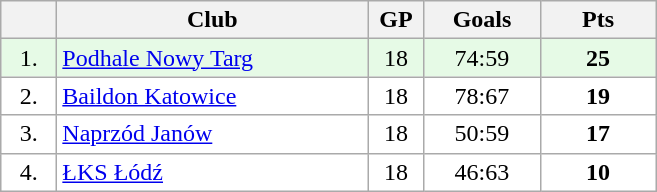<table class="wikitable">
<tr>
<th width="30"></th>
<th width="200">Club</th>
<th width="30">GP</th>
<th width="70">Goals</th>
<th width="70">Pts</th>
</tr>
<tr bgcolor="#e6fae6" align="center">
<td>1.</td>
<td align="left"><a href='#'>Podhale Nowy Targ</a></td>
<td>18</td>
<td>74:59</td>
<td><strong>25</strong></td>
</tr>
<tr bgcolor="#FFFFFF" align="center">
<td>2.</td>
<td align="left"><a href='#'>Baildon Katowice</a></td>
<td>18</td>
<td>78:67</td>
<td><strong>19</strong></td>
</tr>
<tr bgcolor="#FFFFFF" align="center">
<td>3.</td>
<td align="left"><a href='#'>Naprzód Janów</a></td>
<td>18</td>
<td>50:59</td>
<td><strong>17</strong></td>
</tr>
<tr bgcolor="#FFFFFF" align="center">
<td>4.</td>
<td align="left"><a href='#'>ŁKS Łódź</a></td>
<td>18</td>
<td>46:63</td>
<td><strong>10</strong></td>
</tr>
</table>
